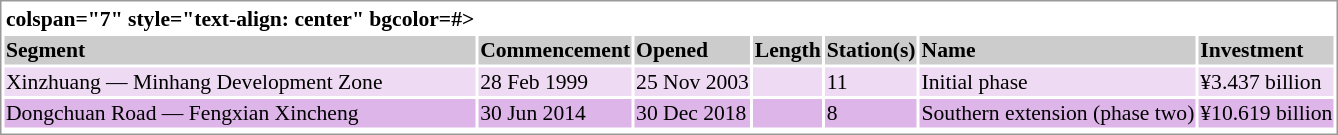<table border=0 style="border:1px solid #999;background-color:white;text-align:left;font-size:90%" class="mw-collapsible">
<tr>
<th <onlyinclude> colspan="7" style="text-align: center" bgcolor=#></th>
</tr>
<tr bgcolor=#cccccc>
<th>Segment</th>
<th>Commencement</th>
<th>Opened</th>
<th>Length</th>
<th>Station(s)</th>
<th>Name</th>
<th>Investment</th>
</tr>
<tr bgcolor=#eedaf3>
<td style="text-align: left;">Xinzhuang — Minhang Development Zone</td>
<td>28 Feb 1999</td>
<td>25 Nov 2003</td>
<td></td>
<td>11</td>
<td style="text-align: left;">Initial phase</td>
<td>¥3.437 billion</td>
</tr>
<tr bgcolor=#ddb5e8>
<td style="text-align: left;">Dongchuan Road — Fengxian Xincheng</td>
<td>30 Jun 2014</td>
<td>30 Dec 2018</td>
<td></td>
<td>8</td>
<td style="text-align: left;">Southern extension (phase two)</td>
<td>¥10.619 billion</td>
</tr>
<tr style= "background:#>
<td colspan = "7"></onlyinclude></td>
</tr>
</table>
